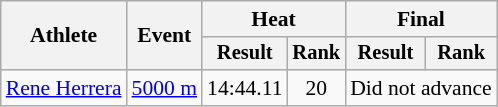<table class="wikitable" style="font-size:90%">
<tr>
<th rowspan="2">Athlete</th>
<th rowspan="2">Event</th>
<th colspan="2">Heat</th>
<th colspan="2">Final</th>
</tr>
<tr style="font-size:95%">
<th>Result</th>
<th>Rank</th>
<th>Result</th>
<th>Rank</th>
</tr>
<tr align=center>
<td align=left><a href='#'>Rene Herrera</a></td>
<td align=left><a href='#'>5000 m</a></td>
<td>14:44.11</td>
<td>20</td>
<td colspan=2>Did not advance</td>
</tr>
</table>
